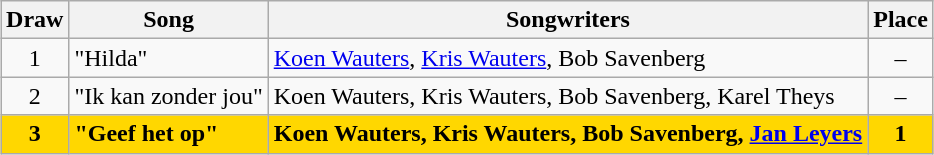<table class="sortable wikitable" style="margin: 1em auto 1em auto; text-align:center">
<tr>
<th>Draw</th>
<th>Song</th>
<th>Songwriters</th>
<th>Place</th>
</tr>
<tr>
<td>1</td>
<td align="left">"Hilda"</td>
<td align="left"><a href='#'>Koen Wauters</a>, <a href='#'>Kris Wauters</a>, Bob Savenberg</td>
<td>–</td>
</tr>
<tr>
<td>2</td>
<td align="left">"Ik kan zonder jou"</td>
<td align="left">Koen Wauters, Kris Wauters, Bob Savenberg, Karel Theys</td>
<td>–</td>
</tr>
<tr style="font-weight:bold; background:gold;">
<td>3</td>
<td align="left">"Geef het op"</td>
<td align="left">Koen Wauters, Kris Wauters, Bob Savenberg, <a href='#'>Jan Leyers</a></td>
<td>1</td>
</tr>
</table>
